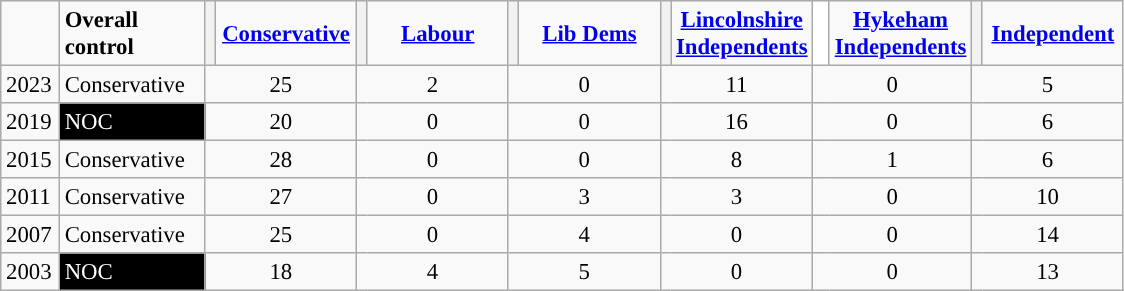<table class="wikitable" style="text-align:left; padding-left:1em; font-size: 95%">
<tr>
<td width=32></td>
<td width=90><strong>Overall control</strong></td>
<th style="background-color: "></th>
<td width=87 align="center"><strong><a href='#'>Conservative</a></strong></td>
<th style="background-color: "></th>
<td width=87 align="center"><strong><a href='#'>Labour</a></strong></td>
<th style="background-color: "></th>
<td width=87 align="center"><strong><a href='#'>Lib Dems</a></strong></td>
<th style="background-color: "></th>
<td width=87 align="center"><strong><a href='#'>Lincolnshire Independents</a></strong></td>
<th style="background-color: white; width: 4px;"></th>
<td width=87 align="center"><strong><a href='#'>Hykeham Independents</a></strong></td>
<th style="background-color: "></th>
<td width=87 align="center"><strong><a href='#'>Independent</a></strong></td>
</tr>
<tr>
<td>2023</td>
<td style="background:">Conservative</td>
<td colspan=2 align="center">25</td>
<td colspan=2 align="center">2</td>
<td colspan=2 align="center">0</td>
<td colspan=2 align="center">11</td>
<td colspan=2 align="center">0</td>
<td colspan=2 align="center">5</td>
</tr>
<tr>
<td>2019</td>
<td style="background:black; color:white">NOC</td>
<td colspan=2 align="center">20</td>
<td colspan=2 align="center">0</td>
<td colspan=2 align="center">0</td>
<td colspan=2 align="center">16</td>
<td colspan=2 align="center">0</td>
<td colspan=2 align="center">6</td>
</tr>
<tr>
<td>2015</td>
<td style="background:">Conservative</td>
<td colspan=2 align="center">28</td>
<td colspan=2 align="center">0</td>
<td colspan=2 align="center">0</td>
<td colspan=2 align="center">8</td>
<td colspan=2 align="center">1</td>
<td colspan=2 align="center">6</td>
</tr>
<tr>
<td>2011</td>
<td style="background:">Conservative</td>
<td colspan=2 align="center">27</td>
<td colspan=2 align="center">0</td>
<td colspan=2 align="center">3</td>
<td colspan=2 align="center">3</td>
<td colspan=2 align="center">0</td>
<td colspan=2 align="center">10</td>
</tr>
<tr>
<td>2007</td>
<td style="background:">Conservative</td>
<td colspan=2 align="center">25</td>
<td colspan=2 align="center">0</td>
<td colspan=2 align="center">4</td>
<td colspan=2 align="center">0</td>
<td colspan=2 align="center">0</td>
<td colspan=2 align="center">14</td>
</tr>
<tr>
<td>2003</td>
<td style="background:black; color:white">NOC</td>
<td colspan=2 align="center">18</td>
<td colspan=2 align="center">4</td>
<td colspan=2 align="center">5</td>
<td colspan=2 align="center">0</td>
<td colspan=2 align="center">0</td>
<td colspan=2 align="center">13</td>
</tr>
</table>
